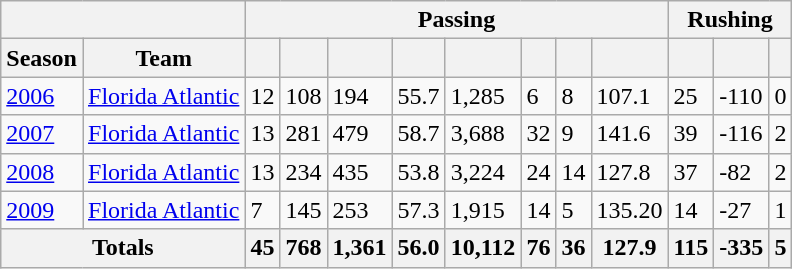<table class="wikitable sortable">
<tr>
<th colspan=2> </th>
<th colspan=8>Passing</th>
<th colspan=3>Rushing</th>
</tr>
<tr>
<th>Season</th>
<th>Team</th>
<th></th>
<th></th>
<th></th>
<th></th>
<th></th>
<th></th>
<th></th>
<th></th>
<th></th>
<th></th>
<th></th>
</tr>
<tr>
<td><a href='#'>2006</a></td>
<td><a href='#'>Florida Atlantic</a></td>
<td>12</td>
<td>108</td>
<td>194</td>
<td>55.7</td>
<td>1,285</td>
<td>6</td>
<td>8</td>
<td>107.1</td>
<td>25</td>
<td>-110</td>
<td>0</td>
</tr>
<tr>
<td><a href='#'>2007</a></td>
<td><a href='#'>Florida Atlantic</a></td>
<td>13</td>
<td>281</td>
<td>479</td>
<td>58.7</td>
<td>3,688</td>
<td>32</td>
<td>9</td>
<td>141.6</td>
<td>39</td>
<td>-116</td>
<td>2</td>
</tr>
<tr>
<td><a href='#'>2008</a></td>
<td><a href='#'>Florida Atlantic</a></td>
<td>13</td>
<td>234</td>
<td>435</td>
<td>53.8</td>
<td>3,224</td>
<td>24</td>
<td>14</td>
<td>127.8</td>
<td>37</td>
<td>-82</td>
<td>2</td>
</tr>
<tr>
<td><a href='#'>2009</a></td>
<td><a href='#'>Florida Atlantic</a></td>
<td>7</td>
<td>145</td>
<td>253</td>
<td>57.3</td>
<td>1,915</td>
<td>14</td>
<td>5</td>
<td>135.20</td>
<td>14</td>
<td>-27</td>
<td>1</td>
</tr>
<tr class="sortbottom" style="background:#eee;">
<th colspan=2>Totals</th>
<th>45</th>
<th>768</th>
<th>1,361</th>
<th>56.0</th>
<th>10,112</th>
<th>76</th>
<th>36</th>
<th>127.9</th>
<th>115</th>
<th>-335</th>
<th>5</th>
</tr>
</table>
